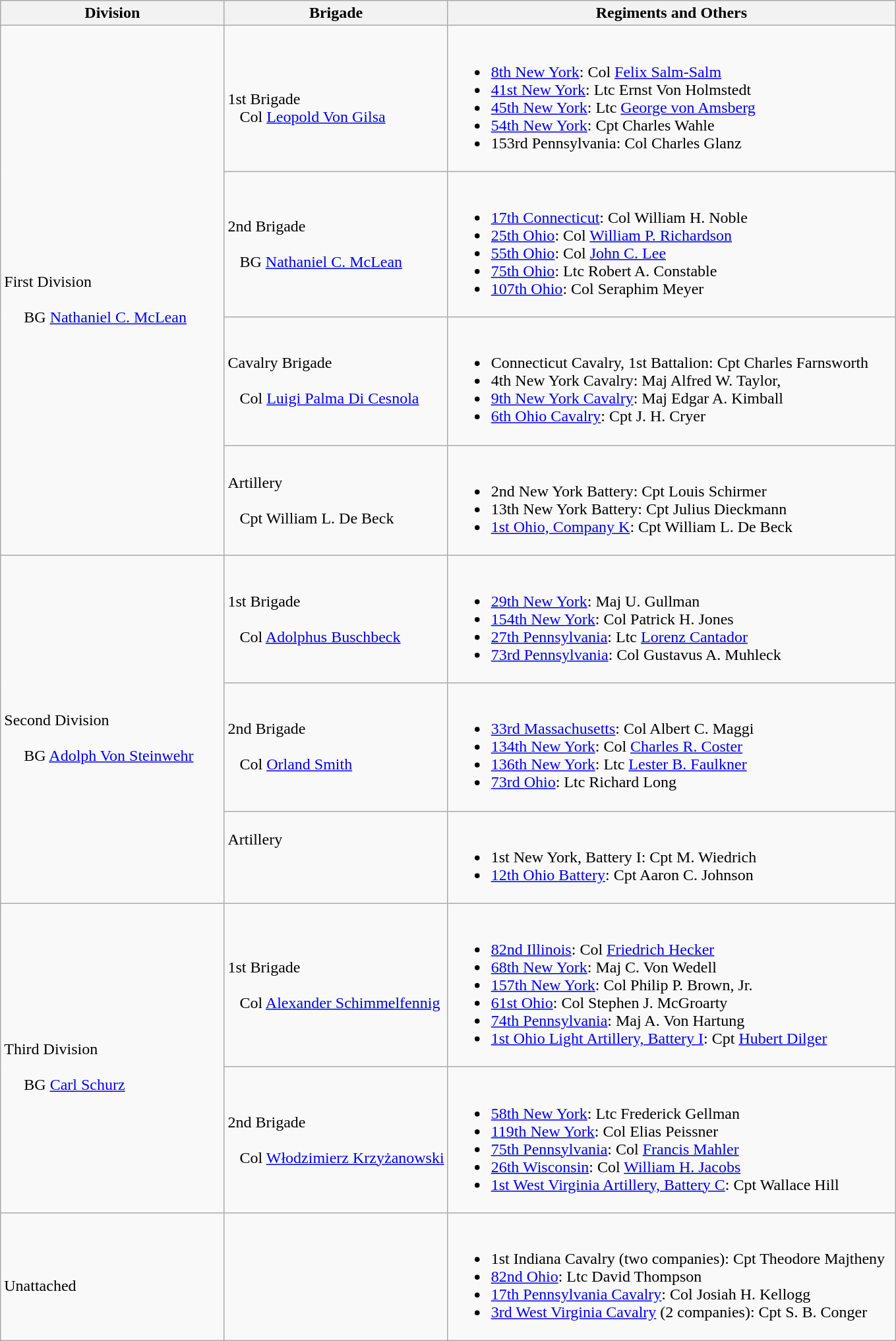<table class="wikitable">
<tr>
<th width=25%>Division</th>
<th width=25%>Brigade</th>
<th>Regiments and Others</th>
</tr>
<tr>
<td rowspan=4><br>First Division<br><br>    
BG <a href='#'>Nathaniel C. McLean</a></td>
<td><br>1st Brigade
<br>  
Col <a href='#'>Leopold Von Gilsa</a></td>
<td><br><ul><li><a href='#'>8th New York</a>: Col <a href='#'>Felix Salm-Salm</a></li><li><a href='#'>41st New York</a>: Ltc Ernst Von Holmstedt</li><li><a href='#'>45th New York</a>: Ltc <a href='#'>George von Amsberg</a></li><li><a href='#'>54th New York</a>: Cpt Charles Wahle</li><li>153rd Pennsylvania: Col Charles Glanz</li></ul></td>
</tr>
<tr>
<td>2nd Brigade<br><br>  
BG <a href='#'>Nathaniel C. McLean</a></td>
<td><br><ul><li><a href='#'>17th Connecticut</a>: Col William H. Noble</li><li><a href='#'>25th Ohio</a>: Col <a href='#'>William P. Richardson</a></li><li><a href='#'>55th Ohio</a>: Col <a href='#'>John C. Lee</a></li><li><a href='#'>75th Ohio</a>: Ltc Robert A. Constable</li><li><a href='#'>107th Ohio</a>: Col Seraphim Meyer</li></ul></td>
</tr>
<tr>
<td>Cavalry Brigade<br><br>  
Col <a href='#'>Luigi Palma Di Cesnola</a></td>
<td><br><ul><li>Connecticut Cavalry, 1st Battalion: Cpt Charles Farnsworth</li><li>4th New York Cavalry: Maj Alfred W. Taylor,</li><li><a href='#'>9th New York Cavalry</a>: Maj Edgar A. Kimball</li><li><a href='#'>6th Ohio Cavalry</a>: Cpt J. H. Cryer</li></ul></td>
</tr>
<tr>
<td>Artillery<br><br>  
Cpt William L. De Beck</td>
<td><br><ul><li>2nd New York Battery: Cpt Louis Schirmer</li><li>13th New York Battery: Cpt Julius Dieckmann</li><li><a href='#'>1st Ohio, Company K</a>: Cpt William L. De Beck</li></ul></td>
</tr>
<tr>
<td rowspan=3><br>Second Division<br><br>    
BG <a href='#'>Adolph Von Steinwehr</a></td>
<td>1st Brigade<br><br>  
Col <a href='#'>Adolphus Buschbeck</a></td>
<td><br><ul><li><a href='#'>29th New York</a>: Maj U. Gullman</li><li><a href='#'>154th New York</a>: Col Patrick H. Jones</li><li><a href='#'>27th Pennsylvania</a>: Ltc <a href='#'>Lorenz Cantador</a></li><li><a href='#'>73rd Pennsylvania</a>: Col Gustavus A. Muhleck</li></ul></td>
</tr>
<tr>
<td>2nd Brigade<br><br>  
Col <a href='#'>Orland Smith</a></td>
<td><br><ul><li><a href='#'>33rd Massachusetts</a>: Col Albert C. Maggi</li><li><a href='#'>134th New York</a>: Col <a href='#'>Charles R. Coster</a></li><li><a href='#'>136th New York</a>: Ltc <a href='#'>Lester B. Faulkner</a></li><li><a href='#'>73rd Ohio</a>: Ltc Richard Long</li></ul></td>
</tr>
<tr>
<td>Artillery<br><br>  </td>
<td><br><ul><li>1st New York, Battery I: Cpt M. Wiedrich</li><li><a href='#'>12th Ohio Battery</a>: Cpt Aaron C. Johnson</li></ul></td>
</tr>
<tr>
<td rowspan=2><br>Third Division<br><br>    
BG <a href='#'>Carl Schurz</a></td>
<td>1st Brigade<br><br>  
Col <a href='#'>Alexander Schimmelfennig</a></td>
<td><br><ul><li><a href='#'>82nd Illinois</a>: Col <a href='#'>Friedrich Hecker</a></li><li><a href='#'>68th New York</a>: Maj C. Von Wedell</li><li><a href='#'>157th New York</a>: Col Philip P. Brown, Jr.</li><li><a href='#'>61st Ohio</a>: Col Stephen J. McGroarty</li><li><a href='#'>74th Pennsylvania</a>: Maj A. Von Hartung</li><li><a href='#'>1st Ohio Light Artillery, Battery I</a>: Cpt <a href='#'>Hubert Dilger</a></li></ul></td>
</tr>
<tr>
<td>2nd Brigade<br><br>  
Col <a href='#'>Włodzimierz Krzyżanowski</a></td>
<td><br><ul><li><a href='#'>58th New York</a>: Ltc Frederick Gellman</li><li><a href='#'>119th New York</a>: Col Elias Peissner</li><li><a href='#'>75th Pennsylvania</a>: Col <a href='#'>Francis Mahler</a></li><li><a href='#'>26th Wisconsin</a>: Col <a href='#'>William H. Jacobs</a></li><li><a href='#'>1st West Virginia Artillery, Battery C</a>: Cpt Wallace Hill</li></ul></td>
</tr>
<tr>
<td rowspan=1><br>Unattached</td>
<td></td>
<td><br><ul><li>1st Indiana Cavalry (two companies): Cpt Theodore Majtheny</li><li><a href='#'>82nd Ohio</a>: Ltc David Thompson</li><li><a href='#'>17th Pennsylvania Cavalry</a>: Col Josiah H. Kellogg</li><li><a href='#'>3rd West Virginia Cavalry</a> (2 companies): Cpt S. B. Conger</li></ul></td>
</tr>
</table>
